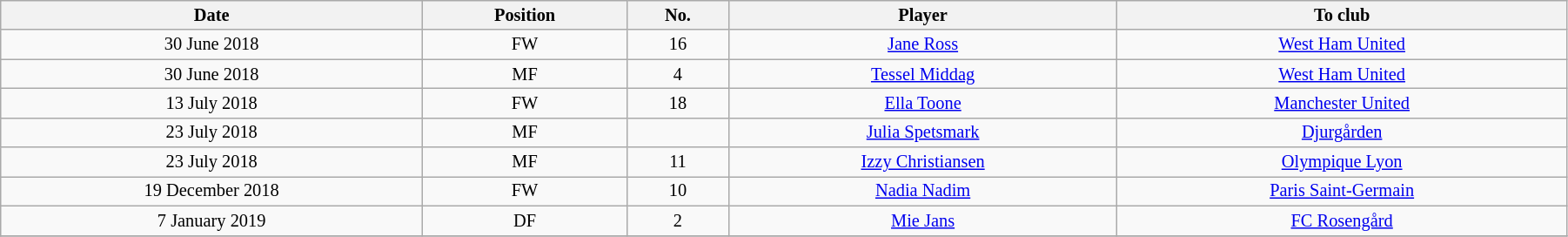<table class="wikitable sortable" style="width:95%; text-align:center; font-size:85%; text-align:centre;">
<tr>
<th><strong>Date</strong></th>
<th><strong>Position</strong></th>
<th><strong>No.</strong></th>
<th><strong>Player</strong></th>
<th><strong>To club</strong></th>
</tr>
<tr>
<td>30 June 2018</td>
<td>FW</td>
<td>16</td>
<td> <a href='#'>Jane Ross</a></td>
<td> <a href='#'>West Ham United</a></td>
</tr>
<tr>
<td>30 June 2018</td>
<td>MF</td>
<td>4</td>
<td> <a href='#'>Tessel Middag</a></td>
<td> <a href='#'>West Ham United</a></td>
</tr>
<tr>
<td>13 July 2018</td>
<td>FW</td>
<td>18</td>
<td> <a href='#'>Ella Toone</a></td>
<td> <a href='#'>Manchester United</a></td>
</tr>
<tr>
<td>23 July 2018</td>
<td>MF</td>
<td></td>
<td> <a href='#'>Julia Spetsmark</a></td>
<td> <a href='#'>Djurgården</a></td>
</tr>
<tr>
<td>23 July 2018</td>
<td>MF</td>
<td>11</td>
<td> <a href='#'>Izzy Christiansen</a></td>
<td> <a href='#'>Olympique Lyon</a></td>
</tr>
<tr>
<td>19 December 2018</td>
<td>FW</td>
<td>10</td>
<td> <a href='#'>Nadia Nadim</a></td>
<td> <a href='#'>Paris Saint-Germain</a></td>
</tr>
<tr>
<td>7 January 2019</td>
<td>DF</td>
<td>2</td>
<td> <a href='#'>Mie Jans</a></td>
<td> <a href='#'>FC Rosengård</a></td>
</tr>
<tr>
</tr>
</table>
